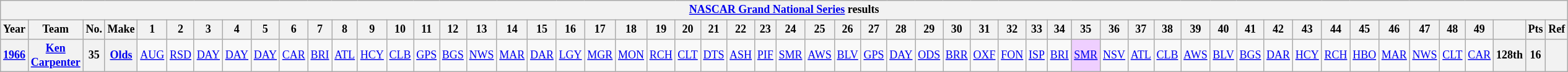<table class="wikitable" style="text-align:center; font-size:75%">
<tr>
<th colspan="68"><a href='#'>NASCAR Grand National Series</a> results</th>
</tr>
<tr>
<th>Year</th>
<th>Team</th>
<th>No.</th>
<th>Make</th>
<th>1</th>
<th>2</th>
<th>3</th>
<th>4</th>
<th>5</th>
<th>6</th>
<th>7</th>
<th>8</th>
<th>9</th>
<th>10</th>
<th>11</th>
<th>12</th>
<th>13</th>
<th>14</th>
<th>15</th>
<th>16</th>
<th>17</th>
<th>18</th>
<th>19</th>
<th>20</th>
<th>21</th>
<th>22</th>
<th>23</th>
<th>24</th>
<th>25</th>
<th>26</th>
<th>27</th>
<th>28</th>
<th>29</th>
<th>30</th>
<th>31</th>
<th>32</th>
<th>33</th>
<th>34</th>
<th>35</th>
<th>36</th>
<th>37</th>
<th>38</th>
<th>39</th>
<th>40</th>
<th>41</th>
<th>42</th>
<th>43</th>
<th>44</th>
<th>45</th>
<th>46</th>
<th>47</th>
<th>48</th>
<th>49</th>
<th></th>
<th>Pts</th>
<th>Ref</th>
</tr>
<tr>
<th><a href='#'>1966</a></th>
<th><a href='#'>Ken Carpenter</a></th>
<th>35</th>
<th><a href='#'>Olds</a></th>
<td><a href='#'>AUG</a></td>
<td><a href='#'>RSD</a></td>
<td><a href='#'>DAY</a></td>
<td><a href='#'>DAY</a></td>
<td><a href='#'>DAY</a></td>
<td><a href='#'>CAR</a></td>
<td><a href='#'>BRI</a></td>
<td><a href='#'>ATL</a></td>
<td><a href='#'>HCY</a></td>
<td><a href='#'>CLB</a></td>
<td><a href='#'>GPS</a></td>
<td><a href='#'>BGS</a></td>
<td><a href='#'>NWS</a></td>
<td><a href='#'>MAR</a></td>
<td><a href='#'>DAR</a></td>
<td><a href='#'>LGY</a></td>
<td><a href='#'>MGR</a></td>
<td><a href='#'>MON</a></td>
<td><a href='#'>RCH</a></td>
<td><a href='#'>CLT</a></td>
<td><a href='#'>DTS</a></td>
<td><a href='#'>ASH</a></td>
<td><a href='#'>PIF</a></td>
<td><a href='#'>SMR</a></td>
<td><a href='#'>AWS</a></td>
<td><a href='#'>BLV</a></td>
<td><a href='#'>GPS</a></td>
<td><a href='#'>DAY</a></td>
<td><a href='#'>ODS</a></td>
<td><a href='#'>BRR</a></td>
<td><a href='#'>OXF</a></td>
<td><a href='#'>FON</a></td>
<td><a href='#'>ISP</a></td>
<td><a href='#'>BRI</a></td>
<td style="background:#EFCFFF;"><a href='#'>SMR</a><br></td>
<td><a href='#'>NSV</a></td>
<td><a href='#'>ATL</a></td>
<td><a href='#'>CLB</a></td>
<td><a href='#'>AWS</a></td>
<td><a href='#'>BLV</a></td>
<td><a href='#'>BGS</a></td>
<td><a href='#'>DAR</a></td>
<td><a href='#'>HCY</a></td>
<td><a href='#'>RCH</a></td>
<td><a href='#'>HBO</a></td>
<td><a href='#'>MAR</a></td>
<td><a href='#'>NWS</a></td>
<td><a href='#'>CLT</a></td>
<td><a href='#'>CAR</a></td>
<th>128th</th>
<th>16</th>
<th></th>
</tr>
</table>
